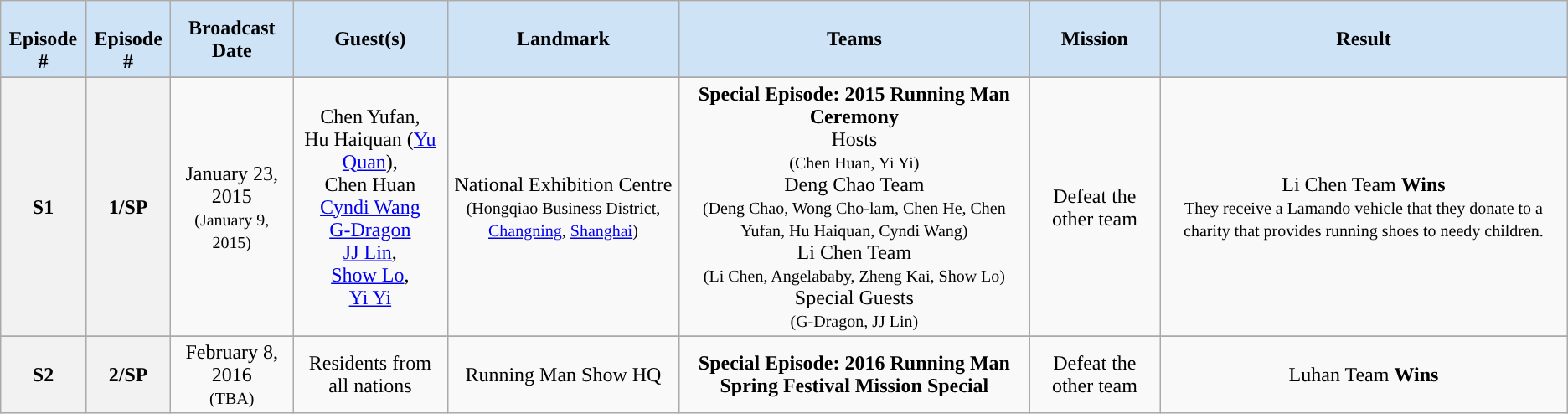<table class="wikitable">
<tr>
<th style="background:#CEE3F6"><br>Episode #</th>
<th style="background:#CEE3F6"><br>Episode #</th>
<th style="background:#CEE3F6">Broadcast Date</th>
<th style="background:#CEE3F6">Guest(s)</th>
<th style="background:#CEE3F6">Landmark</th>
<th style="background:#CEE3F6" colspan="2">Teams</th>
<th style="background:#CEE3F6">Mission</th>
<th style="background:#CEE3F6">Result</th>
</tr>
<tr>
</tr>
<tr style="text-align:center;">
<th>S1</th>
<th>1/SP</th>
<td>January 23, 2015 <br><small>(January 9, 2015)</small></td>
<td>Chen Yufan,<br>Hu Haiquan (<a href='#'>Yu Quan</a>),<br>Chen Huan<br><a href='#'>Cyndi Wang</a><br><a href='#'>G-Dragon</a><br><a href='#'>JJ Lin</a>,<br><a href='#'>Show Lo</a>,<br><a href='#'>Yi Yi</a></td>
<td>National Exhibition Centre<br><small>(Hongqiao Business District, <a href='#'>Changning</a>, <a href='#'>Shanghai</a>)</small></td>
<td colspan="2"><strong>Special Episode: 2015 Running Man Ceremony</strong><br>Hosts<br><small>(Chen Huan, Yi Yi)</small><br>Deng Chao Team<br><small>(Deng Chao, Wong Cho-lam, Chen He, Chen Yufan, Hu Haiquan, Cyndi Wang)</small><br>Li Chen Team<br><small>(Li Chen, Angelababy, Zheng Kai, Show Lo)</small><br>Special Guests <br><small>(G-Dragon, JJ Lin)</small></td>
<td>Defeat the other team</td>
<td>Li Chen Team <strong>Wins</strong><br><small>They receive a Lamando vehicle that they donate to a charity that provides running shoes to needy children.</small></td>
</tr>
<tr>
</tr>
<tr style="text-align:center;">
<th>S2</th>
<th>2/SP</th>
<td>February 8, 2016 <br><small>(TBA)</small></td>
<td>Residents from all nations</td>
<td>Running Man Show HQ</td>
<td colspan="2"><strong>Special Episode: 2016 Running Man Spring Festival Mission Special</strong></td>
<td>Defeat the other team</td>
<td>Luhan Team <strong>Wins</strong><br><small></small></td>
</tr>
</table>
